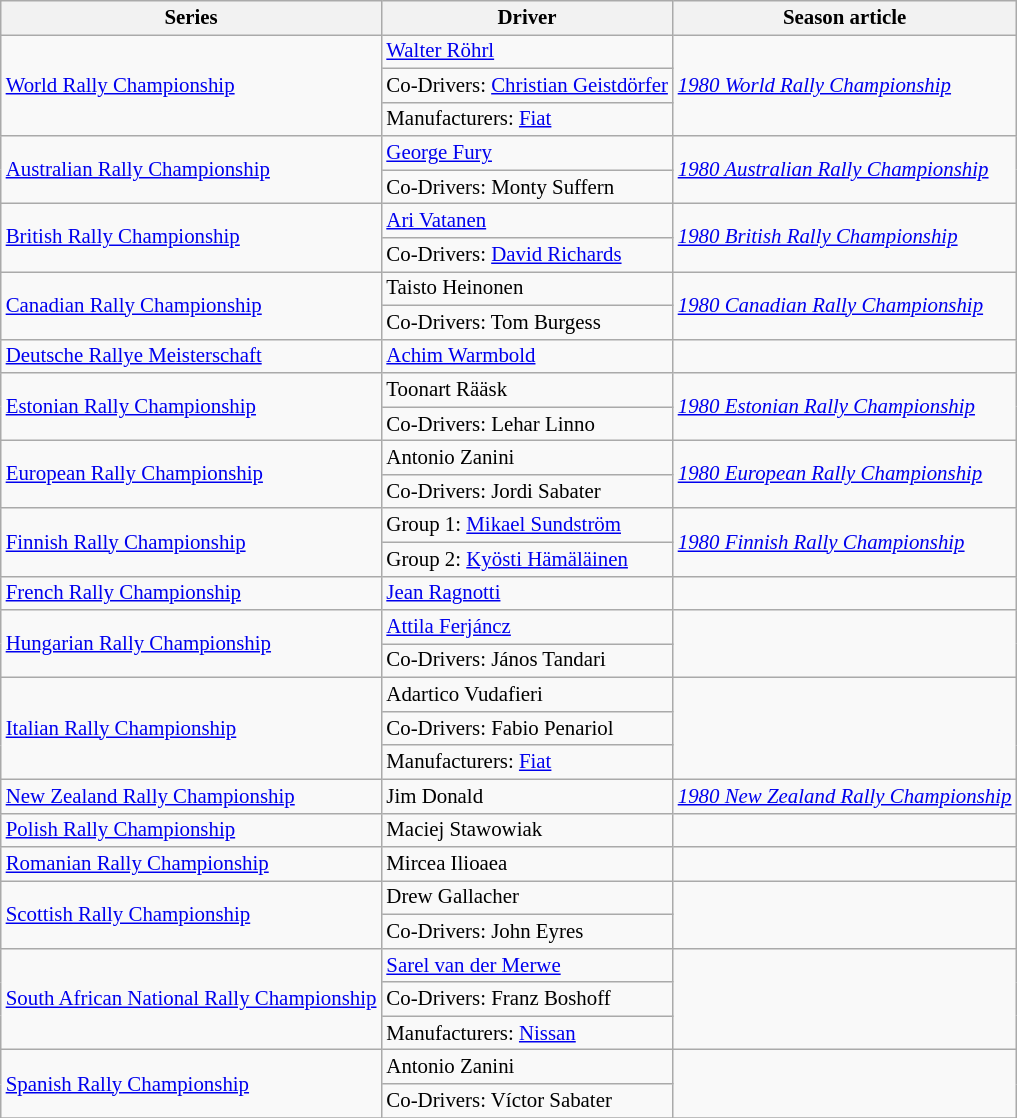<table class="wikitable" style="font-size: 87%;">
<tr>
<th>Series</th>
<th>Driver</th>
<th>Season article</th>
</tr>
<tr>
<td rowspan=3><a href='#'>World Rally Championship</a></td>
<td> <a href='#'>Walter Röhrl</a></td>
<td rowspan=3><em><a href='#'>1980 World Rally Championship</a></em></td>
</tr>
<tr>
<td>Co-Drivers:  <a href='#'>Christian Geistdörfer</a></td>
</tr>
<tr>
<td>Manufacturers:  <a href='#'>Fiat</a></td>
</tr>
<tr>
<td rowspan=2><a href='#'>Australian Rally Championship</a></td>
<td> <a href='#'>George Fury</a></td>
<td rowspan=2><em><a href='#'>1980 Australian Rally Championship</a></em></td>
</tr>
<tr>
<td>Co-Drivers:  Monty Suffern</td>
</tr>
<tr>
<td rowspan=2><a href='#'>British Rally Championship</a></td>
<td> <a href='#'>Ari Vatanen</a></td>
<td rowspan=2><em><a href='#'>1980 British Rally Championship</a></em></td>
</tr>
<tr>
<td>Co-Drivers:  <a href='#'>David Richards</a></td>
</tr>
<tr>
<td rowspan=2><a href='#'>Canadian Rally Championship</a></td>
<td> Taisto Heinonen</td>
<td rowspan=2><em><a href='#'>1980 Canadian Rally Championship</a></em></td>
</tr>
<tr>
<td>Co-Drivers:  Tom Burgess</td>
</tr>
<tr>
<td><a href='#'>Deutsche Rallye Meisterschaft</a></td>
<td> <a href='#'>Achim Warmbold</a></td>
<td></td>
</tr>
<tr>
<td rowspan=2><a href='#'>Estonian Rally Championship</a></td>
<td> Toonart Rääsk</td>
<td rowspan=2><em><a href='#'>1980 Estonian Rally Championship</a></em></td>
</tr>
<tr>
<td>Co-Drivers:  Lehar Linno</td>
</tr>
<tr>
<td rowspan=2><a href='#'>European Rally Championship</a></td>
<td> Antonio Zanini</td>
<td rowspan=2><em><a href='#'>1980 European Rally Championship</a></em></td>
</tr>
<tr>
<td>Co-Drivers:  Jordi Sabater</td>
</tr>
<tr>
<td rowspan=2><a href='#'>Finnish Rally Championship</a></td>
<td>Group 1:  <a href='#'>Mikael Sundström</a></td>
<td rowspan=2><em><a href='#'>1980 Finnish Rally Championship</a></em></td>
</tr>
<tr>
<td>Group 2:  <a href='#'>Kyösti Hämäläinen</a></td>
</tr>
<tr>
<td><a href='#'>French Rally Championship</a></td>
<td> <a href='#'>Jean Ragnotti</a></td>
<td></td>
</tr>
<tr>
<td rowspan=2><a href='#'>Hungarian Rally Championship</a></td>
<td> <a href='#'>Attila Ferjáncz</a></td>
<td rowspan=2></td>
</tr>
<tr>
<td>Co-Drivers:  János Tandari</td>
</tr>
<tr>
<td rowspan=3><a href='#'>Italian Rally Championship</a></td>
<td> Adartico Vudafieri</td>
<td rowspan=3></td>
</tr>
<tr>
<td>Co-Drivers:  Fabio Penariol</td>
</tr>
<tr>
<td>Manufacturers:  <a href='#'>Fiat</a></td>
</tr>
<tr>
<td><a href='#'>New Zealand Rally Championship</a></td>
<td> Jim Donald</td>
<td><em><a href='#'>1980 New Zealand Rally Championship</a></em></td>
</tr>
<tr>
<td><a href='#'>Polish Rally Championship</a></td>
<td> Maciej Stawowiak</td>
<td></td>
</tr>
<tr>
<td><a href='#'>Romanian Rally Championship</a></td>
<td> Mircea Ilioaea</td>
<td></td>
</tr>
<tr>
<td rowspan=2><a href='#'>Scottish Rally Championship</a></td>
<td> Drew Gallacher</td>
<td rowspan=2></td>
</tr>
<tr>
<td>Co-Drivers:  John Eyres</td>
</tr>
<tr>
<td rowspan=3><a href='#'>South African National Rally Championship</a></td>
<td> <a href='#'>Sarel van der Merwe</a></td>
<td rowspan=3></td>
</tr>
<tr>
<td>Co-Drivers:  Franz Boshoff</td>
</tr>
<tr>
<td>Manufacturers:  <a href='#'>Nissan</a></td>
</tr>
<tr>
<td rowspan=2><a href='#'>Spanish Rally Championship</a></td>
<td> Antonio Zanini</td>
<td rowspan=2></td>
</tr>
<tr>
<td>Co-Drivers:  Víctor Sabater</td>
</tr>
<tr>
</tr>
</table>
